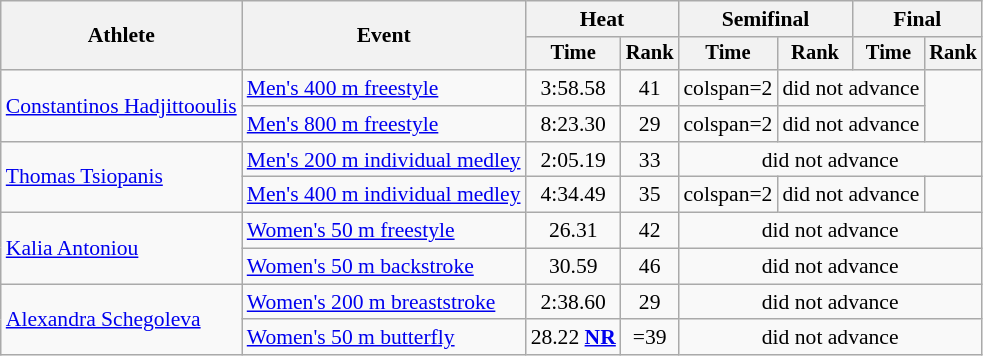<table class=wikitable style="font-size:90%">
<tr>
<th rowspan="2">Athlete</th>
<th rowspan="2">Event</th>
<th colspan="2">Heat</th>
<th colspan="2">Semifinal</th>
<th colspan="2">Final</th>
</tr>
<tr style="font-size:95%">
<th>Time</th>
<th>Rank</th>
<th>Time</th>
<th>Rank</th>
<th>Time</th>
<th>Rank</th>
</tr>
<tr align=center>
<td align=left rowspan=2><a href='#'>Constantinos Hadjittooulis</a></td>
<td align=left><a href='#'>Men's 400 m freestyle</a></td>
<td>3:58.58</td>
<td>41</td>
<td>colspan=2 </td>
<td colspan=2>did not advance</td>
</tr>
<tr align=center>
<td align=left><a href='#'>Men's 800 m freestyle</a></td>
<td>8:23.30</td>
<td>29</td>
<td>colspan=2 </td>
<td colspan=2>did not advance</td>
</tr>
<tr align=center>
<td align=left rowspan=2><a href='#'>Thomas Tsiopanis</a></td>
<td align=left><a href='#'>Men's 200 m individual medley</a></td>
<td>2:05.19</td>
<td>33</td>
<td colspan=4>did not advance</td>
</tr>
<tr align=center>
<td align=left><a href='#'>Men's 400 m individual medley</a></td>
<td>4:34.49</td>
<td>35</td>
<td>colspan=2 </td>
<td colspan=2>did not advance</td>
</tr>
<tr align=center>
<td align=left rowspan=2><a href='#'>Kalia Antoniou</a></td>
<td align=left><a href='#'>Women's 50 m freestyle</a></td>
<td>26.31</td>
<td>42</td>
<td colspan=4>did not advance</td>
</tr>
<tr align=center>
<td align=left><a href='#'>Women's 50 m backstroke</a></td>
<td>30.59</td>
<td>46</td>
<td colspan=4>did not advance</td>
</tr>
<tr align=center>
<td align=left rowspan=2><a href='#'>Alexandra Schegoleva</a></td>
<td align=left><a href='#'>Women's 200 m breaststroke</a></td>
<td>2:38.60</td>
<td>29</td>
<td colspan=4>did not advance</td>
</tr>
<tr align=center>
<td align=left><a href='#'>Women's 50 m butterfly</a></td>
<td>28.22 <strong><a href='#'>NR</a></strong></td>
<td>=39</td>
<td colspan=4>did not advance</td>
</tr>
</table>
